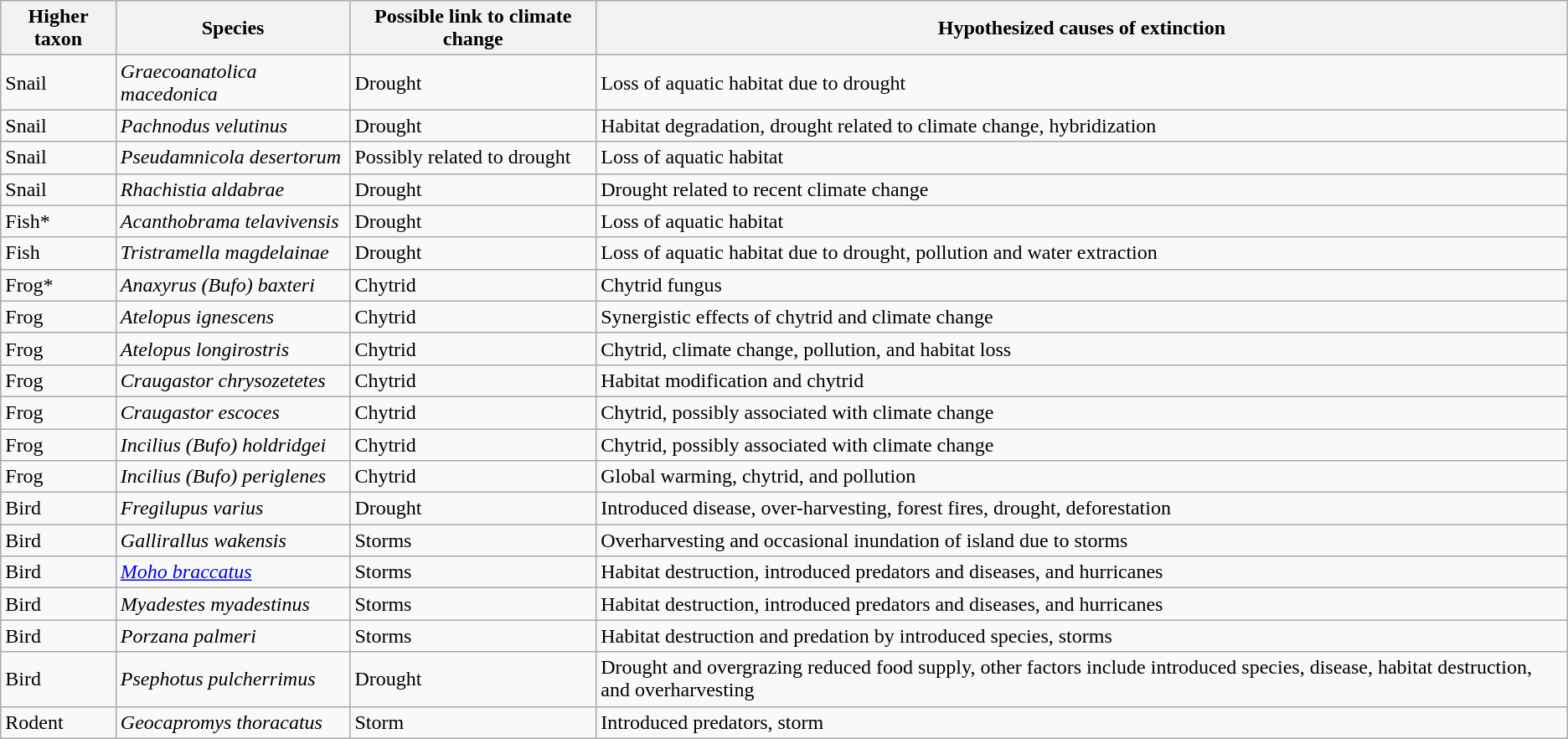<table class="wikitable sortable mw-collapsible">
<tr>
<th>Higher taxon</th>
<th>Species</th>
<th>Possible link to climate change</th>
<th>Hypothesized causes of extinction</th>
</tr>
<tr>
<td>Snail</td>
<td><em>Graecoanatolica macedonica</em></td>
<td>Drought</td>
<td>Loss of aquatic habitat due to drought</td>
</tr>
<tr>
<td>Snail</td>
<td><em>Pachnodus velutinus</em></td>
<td>Drought</td>
<td>Habitat degradation, drought related to climate change, hybridization</td>
</tr>
<tr>
<td>Snail</td>
<td><em>Pseudamnicola desertorum</em></td>
<td>Possibly related to drought</td>
<td>Loss of aquatic habitat</td>
</tr>
<tr>
<td>Snail</td>
<td><em>Rhachistia aldabrae</em></td>
<td>Drought</td>
<td>Drought related to recent climate change</td>
</tr>
<tr>
<td>Fish*</td>
<td><em>Acanthobrama telavivensis</em></td>
<td>Drought</td>
<td>Loss of aquatic habitat</td>
</tr>
<tr>
<td>Fish</td>
<td><em>Tristramella magdelainae</em></td>
<td>Drought</td>
<td>Loss of aquatic habitat due to drought, pollution and water extraction</td>
</tr>
<tr>
<td>Frog*</td>
<td><em>Anaxyrus (Bufo) baxteri</em></td>
<td>Chytrid</td>
<td>Chytrid fungus</td>
</tr>
<tr>
<td>Frog</td>
<td><em>Atelopus ignescens</em></td>
<td>Chytrid</td>
<td>Synergistic effects of chytrid and climate change</td>
</tr>
<tr>
<td>Frog</td>
<td><em>Atelopus longirostris</em></td>
<td>Chytrid</td>
<td>Chytrid, climate change, pollution, and habitat loss</td>
</tr>
<tr>
<td>Frog</td>
<td><em>Craugastor chrysozetetes</em></td>
<td>Chytrid</td>
<td>Habitat modification and chytrid</td>
</tr>
<tr>
<td>Frog</td>
<td><em>Craugastor escoces</em></td>
<td>Chytrid</td>
<td>Chytrid, possibly associated with climate change</td>
</tr>
<tr>
<td>Frog</td>
<td><em>Incilius (Bufo) holdridgei</em></td>
<td>Chytrid</td>
<td>Chytrid, possibly associated with climate change</td>
</tr>
<tr>
<td>Frog</td>
<td><em>Incilius (Bufo) periglenes</em></td>
<td>Chytrid</td>
<td>Global warming, chytrid, and pollution</td>
</tr>
<tr>
<td>Bird</td>
<td><em>Fregilupus varius</em></td>
<td>Drought</td>
<td>Introduced disease, over-harvesting, forest fires, drought, deforestation</td>
</tr>
<tr>
<td>Bird</td>
<td><em>Gallirallus wakensis</em></td>
<td>Storms</td>
<td>Overharvesting and occasional inundation of island due to storms</td>
</tr>
<tr>
<td>Bird</td>
<td><em><a href='#'>Moho braccatus</a></em></td>
<td>Storms</td>
<td>Habitat destruction, introduced predators and diseases, and hurricanes</td>
</tr>
<tr>
<td>Bird</td>
<td><em>Myadestes myadestinus</em></td>
<td>Storms</td>
<td>Habitat destruction, introduced predators and diseases, and hurricanes</td>
</tr>
<tr>
<td>Bird</td>
<td><em>Porzana palmeri</em></td>
<td>Storms</td>
<td>Habitat destruction and predation by introduced species, storms</td>
</tr>
<tr>
<td>Bird</td>
<td><em>Psephotus pulcherrimus</em></td>
<td>Drought</td>
<td>Drought and overgrazing reduced food supply, other factors include introduced species, disease, habitat destruction, and overharvesting</td>
</tr>
<tr>
<td>Rodent</td>
<td><em>Geocapromys thoracatus</em></td>
<td>Storm</td>
<td>Introduced predators, storm</td>
</tr>
</table>
